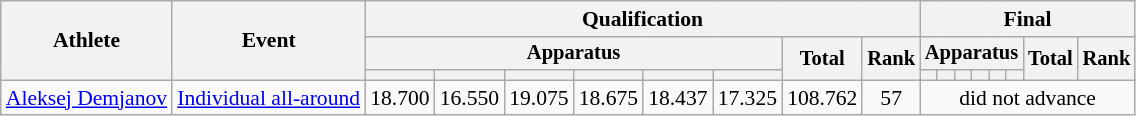<table class="wikitable" style="font-size:90%">
<tr>
<th rowspan=3>Athlete</th>
<th rowspan=3>Event</th>
<th colspan =8>Qualification</th>
<th colspan =8>Final</th>
</tr>
<tr style="font-size:95%">
<th colspan=6>Apparatus</th>
<th rowspan=2>Total</th>
<th rowspan=2>Rank</th>
<th colspan=6>Apparatus</th>
<th rowspan=2>Total</th>
<th rowspan=2>Rank</th>
</tr>
<tr style="font-size:95%">
<th></th>
<th></th>
<th></th>
<th></th>
<th></th>
<th></th>
<th></th>
<th></th>
<th></th>
<th></th>
<th></th>
<th></th>
</tr>
<tr align=center>
<td align=left><a href='#'>Aleksej Demjanov</a></td>
<td align=left><a href='#'>Individual all-around</a></td>
<td>18.700</td>
<td>16.550</td>
<td>19.075</td>
<td>18.675</td>
<td>18.437</td>
<td>17.325</td>
<td>108.762</td>
<td>57</td>
<td colspan=8>did not advance</td>
</tr>
</table>
